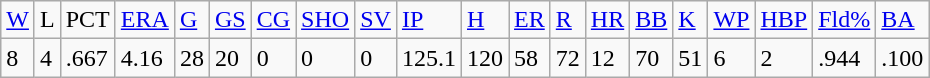<table class="wikitable">
<tr>
<td><a href='#'>W</a></td>
<td>L</td>
<td>PCT</td>
<td><a href='#'>ERA</a></td>
<td><a href='#'>G</a></td>
<td><a href='#'>GS</a></td>
<td><a href='#'>CG</a></td>
<td><a href='#'>SHO</a></td>
<td><a href='#'>SV</a></td>
<td><a href='#'>IP</a></td>
<td><a href='#'>H</a></td>
<td><a href='#'>ER</a></td>
<td><a href='#'>R</a></td>
<td><a href='#'>HR</a></td>
<td><a href='#'>BB</a></td>
<td><a href='#'>K</a></td>
<td><a href='#'>WP</a></td>
<td><a href='#'>HBP</a></td>
<td><a href='#'>Fld%</a></td>
<td><a href='#'>BA</a></td>
</tr>
<tr>
<td>8</td>
<td>4</td>
<td>.667</td>
<td>4.16</td>
<td>28</td>
<td>20</td>
<td>0</td>
<td>0</td>
<td>0</td>
<td>125.1</td>
<td>120</td>
<td>58</td>
<td>72</td>
<td>12</td>
<td>70</td>
<td>51</td>
<td>6</td>
<td>2</td>
<td>.944</td>
<td>.100</td>
</tr>
</table>
